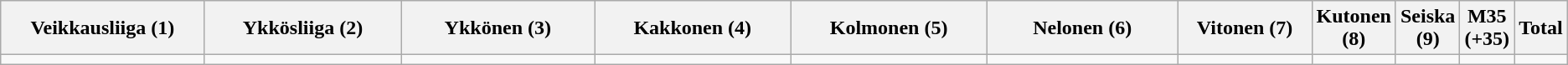<table class="wikitable">
<tr>
<th width="15%">Veikkausliiga (1)</th>
<th width="15%">Ykkösliiga (2)</th>
<th width="15%">Ykkönen (3)</th>
<th width="15%">Kakkonen (4)</th>
<th width="15%">Kolmonen (5)</th>
<th width="15%">Nelonen (6)</th>
<th width="15%">Vitonen (7)</th>
<th width="15%">Kutonen (8)</th>
<th width="15%">Seiska (9)</th>
<th width="15%">M35 (+35)</th>
<th width="15%">Total</th>
</tr>
<tr>
<td></td>
<td></td>
<td></td>
<td></td>
<td></td>
<td></td>
<td></td>
<td></td>
<td></td>
<td></td>
<td></td>
</tr>
</table>
